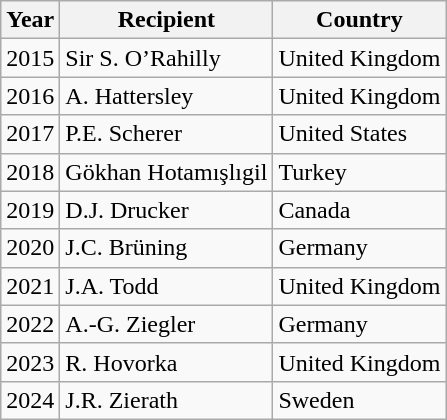<table class="wikitable">
<tr>
<th>Year</th>
<th>Recipient</th>
<th>Country</th>
</tr>
<tr>
<td>2015</td>
<td>Sir S. O’Rahilly</td>
<td>United Kingdom</td>
</tr>
<tr>
<td>2016</td>
<td>A. Hattersley</td>
<td>United Kingdom</td>
</tr>
<tr>
<td>2017</td>
<td>P.E. Scherer</td>
<td>United States</td>
</tr>
<tr>
<td>2018</td>
<td>Gökhan Hotamışlıgil</td>
<td>Turkey</td>
</tr>
<tr>
<td>2019</td>
<td>D.J. Drucker</td>
<td>Canada</td>
</tr>
<tr>
<td>2020</td>
<td>J.C. Brüning</td>
<td>Germany</td>
</tr>
<tr>
<td>2021</td>
<td>J.A. Todd</td>
<td>United Kingdom</td>
</tr>
<tr>
<td>2022</td>
<td>A.-G. Ziegler</td>
<td>Germany</td>
</tr>
<tr>
<td>2023</td>
<td>R. Hovorka</td>
<td>United Kingdom</td>
</tr>
<tr>
<td>2024</td>
<td>J.R. Zierath</td>
<td>Sweden</td>
</tr>
</table>
